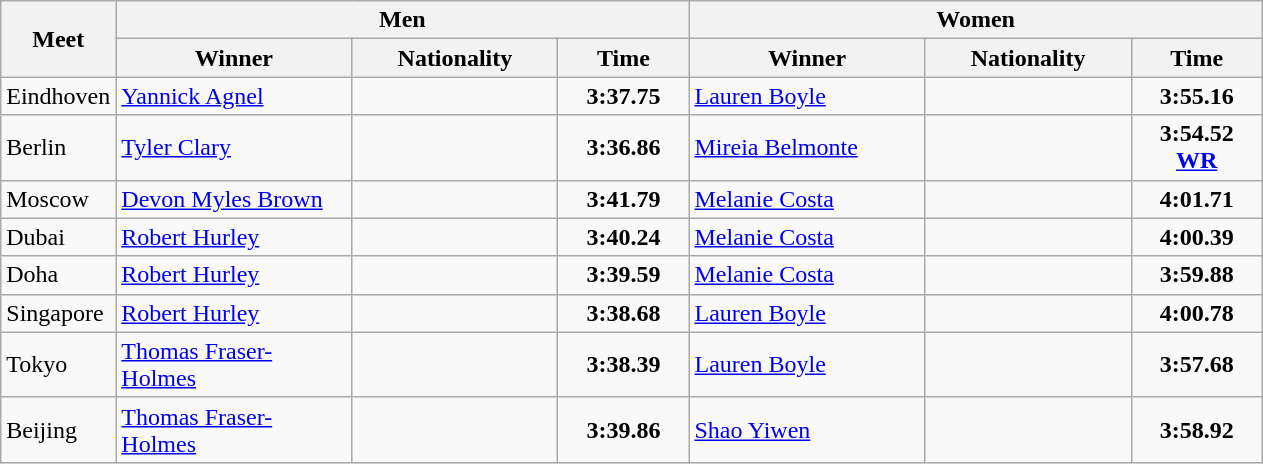<table class="wikitable">
<tr>
<th rowspan="2">Meet</th>
<th colspan="3">Men</th>
<th colspan="3">Women</th>
</tr>
<tr>
<th width=150>Winner</th>
<th width=130>Nationality</th>
<th width=80>Time</th>
<th width=150>Winner</th>
<th width=130>Nationality</th>
<th width=80>Time</th>
</tr>
<tr>
<td>Eindhoven</td>
<td><a href='#'>Yannick Agnel</a></td>
<td></td>
<td align=center><strong>3:37.75</strong></td>
<td><a href='#'>Lauren Boyle</a></td>
<td></td>
<td align=center><strong>3:55.16</strong></td>
</tr>
<tr>
<td>Berlin</td>
<td><a href='#'>Tyler Clary</a></td>
<td></td>
<td align=center><strong>3:36.86</strong></td>
<td><a href='#'>Mireia Belmonte</a></td>
<td></td>
<td align=center><strong>3:54.52 <a href='#'>WR</a></strong></td>
</tr>
<tr>
<td>Moscow</td>
<td><a href='#'>Devon Myles Brown</a></td>
<td></td>
<td align=center><strong>3:41.79</strong></td>
<td><a href='#'>Melanie Costa</a></td>
<td></td>
<td align=center><strong>4:01.71</strong></td>
</tr>
<tr>
<td>Dubai</td>
<td><a href='#'>Robert Hurley</a></td>
<td></td>
<td align=center><strong>3:40.24</strong></td>
<td><a href='#'>Melanie Costa</a></td>
<td></td>
<td align=center><strong>4:00.39</strong></td>
</tr>
<tr>
<td>Doha</td>
<td><a href='#'>Robert Hurley</a></td>
<td></td>
<td align=center><strong>3:39.59</strong></td>
<td><a href='#'>Melanie Costa</a></td>
<td></td>
<td align=center><strong>3:59.88</strong></td>
</tr>
<tr>
<td>Singapore</td>
<td><a href='#'>Robert Hurley</a></td>
<td></td>
<td align=center><strong>3:38.68</strong></td>
<td><a href='#'>Lauren Boyle</a></td>
<td></td>
<td align=center><strong>4:00.78</strong></td>
</tr>
<tr>
<td>Tokyo</td>
<td><a href='#'>Thomas Fraser-Holmes</a></td>
<td></td>
<td align=center><strong>3:38.39</strong></td>
<td><a href='#'>Lauren Boyle</a></td>
<td></td>
<td align=center><strong>3:57.68</strong></td>
</tr>
<tr>
<td>Beijing</td>
<td><a href='#'>Thomas Fraser-Holmes</a></td>
<td></td>
<td align=center><strong>3:39.86</strong></td>
<td><a href='#'>Shao Yiwen</a></td>
<td></td>
<td align=center><strong>3:58.92</strong></td>
</tr>
</table>
